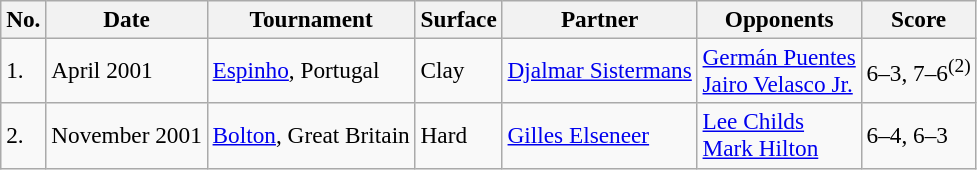<table class="sortable wikitable" style=font-size:97%>
<tr>
<th>No.</th>
<th>Date</th>
<th>Tournament</th>
<th>Surface</th>
<th>Partner</th>
<th>Opponents</th>
<th>Score</th>
</tr>
<tr>
<td>1.</td>
<td>April 2001</td>
<td><a href='#'>Espinho</a>, Portugal</td>
<td>Clay</td>
<td> <a href='#'>Djalmar Sistermans</a></td>
<td> <a href='#'>Germán Puentes</a><br> <a href='#'>Jairo Velasco Jr.</a></td>
<td>6–3, 7–6<sup>(2)</sup></td>
</tr>
<tr>
<td>2.</td>
<td>November 2001</td>
<td><a href='#'>Bolton</a>, Great Britain</td>
<td>Hard</td>
<td> <a href='#'>Gilles Elseneer</a></td>
<td> <a href='#'>Lee Childs</a><br> <a href='#'>Mark Hilton</a></td>
<td>6–4, 6–3</td>
</tr>
</table>
